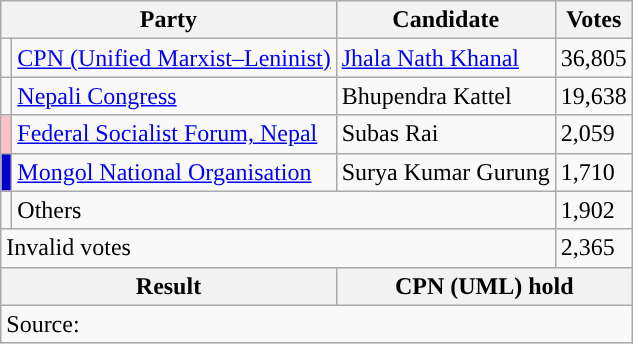<table class="wikitable">
<tr>
<th colspan="2">Party</th>
<th>Candidate</th>
<th>Votes</th>
</tr>
<tr>
<td style="background-color:"></td>
<td><a href='#'>CPN (Unified Marxist–Leninist)</a></td>
<td><a href='#'>Jhala Nath Khanal</a></td>
<td>36,805</td>
</tr>
<tr>
<td style="background-color:"></td>
<td><a href='#'>Nepali Congress</a></td>
<td>Bhupendra Kattel</td>
<td>19,638</td>
</tr>
<tr>
<td style="background-color:pink"></td>
<td><a href='#'>Federal Socialist Forum, Nepal</a></td>
<td>Subas Rai</td>
<td>2,059</td>
</tr>
<tr>
<td style="background-color:mediumblue"></td>
<td><a href='#'>Mongol National Organisation</a></td>
<td>Surya Kumar Gurung</td>
<td>1,710</td>
</tr>
<tr>
<td></td>
<td colspan="2">Others</td>
<td>1,902</td>
</tr>
<tr>
<td colspan="3">Invalid votes</td>
<td>2,365</td>
</tr>
<tr>
<th colspan="2">Result</th>
<th colspan="2">CPN (UML) hold</th>
</tr>
<tr>
<td colspan="4">Source: </td>
</tr>
</table>
